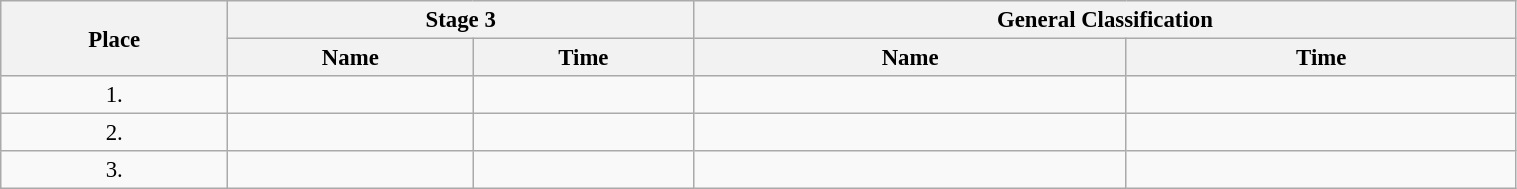<table class=wikitable style="font-size:95%" width="80%">
<tr>
<th rowspan="2">Place</th>
<th colspan="2">Stage 3</th>
<th colspan="2">General Classification</th>
</tr>
<tr>
<th>Name</th>
<th>Time</th>
<th>Name</th>
<th>Time</th>
</tr>
<tr>
<td align="center">1.</td>
<td></td>
<td></td>
<td></td>
<td></td>
</tr>
<tr>
<td align="center">2.</td>
<td></td>
<td></td>
<td></td>
<td></td>
</tr>
<tr>
<td align="center">3.</td>
<td></td>
<td></td>
<td></td>
<td></td>
</tr>
</table>
